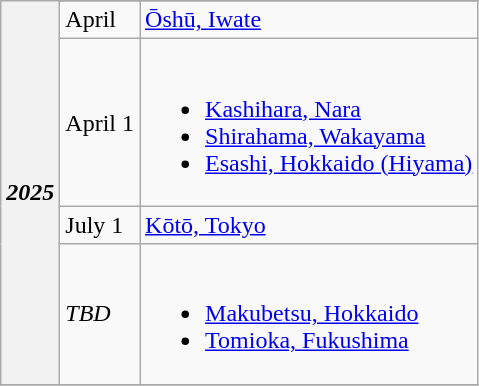<table class="wikitable">
<tr>
<th rowspan="5"><em>2025</em></th>
</tr>
<tr>
<td>April</td>
<td> <a href='#'>Ōshū, Iwate</a></td>
</tr>
<tr>
<td>April 1</td>
<td><br><ul><li><a href='#'>Kashihara, Nara</a></li><li> <a href='#'>Shirahama, Wakayama</a></li><li><a href='#'>Esashi, Hokkaido (Hiyama)</a></li></ul></td>
</tr>
<tr>
<td>July 1</td>
<td><a href='#'>Kōtō, Tokyo</a></td>
</tr>
<tr>
<td><em>TBD</em></td>
<td><br><ul><li> <a href='#'>Makubetsu, Hokkaido</a></li><li> <a href='#'>Tomioka, Fukushima</a></li></ul></td>
</tr>
<tr>
</tr>
</table>
